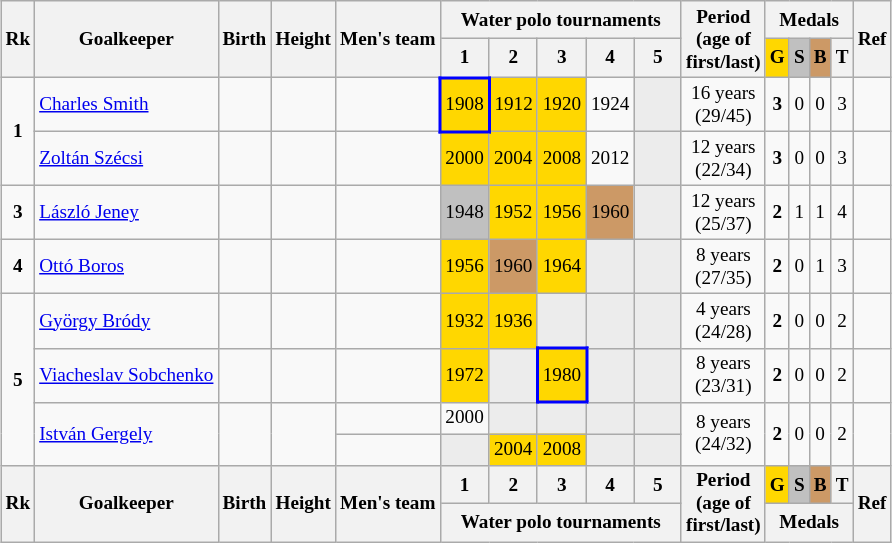<table class="wikitable sortable" style="text-align: center; font-size: 80%; margin-left: 1em;">
<tr>
<th rowspan="2">Rk</th>
<th rowspan="2">Goalkeeper</th>
<th rowspan="2">Birth</th>
<th rowspan="2">Height</th>
<th rowspan="2">Men's team</th>
<th colspan="5">Water polo tournaments</th>
<th rowspan="2">Period<br>(age of<br>first/last)</th>
<th colspan="4">Medals</th>
<th rowspan="2" class="unsortable">Ref</th>
</tr>
<tr>
<th>1</th>
<th class="unsortable">2</th>
<th class="unsortable">3</th>
<th class="unsortable">4</th>
<th style="width: 2em;" class="unsortable">5</th>
<th style="background-color: gold;">G</th>
<th style="background-color: silver;">S</th>
<th style="background-color: #cc9966;">B</th>
<th>T</th>
</tr>
<tr>
<td rowspan="2"><strong>1</strong></td>
<td style="text-align: left;" data-sort-value="Smith, Charles"><a href='#'>Charles Smith</a></td>
<td></td>
<td></td>
<td style="text-align: left;"></td>
<td style="border: 2px solid blue; background-color: gold;">1908</td>
<td style="background-color: gold;">1912</td>
<td style="background-color: gold;">1920</td>
<td>1924</td>
<td style="background-color: #ececec;"></td>
<td>16 years<br>(29/45)</td>
<td><strong>3</strong></td>
<td>0</td>
<td>0</td>
<td>3</td>
<td></td>
</tr>
<tr>
<td style="text-align: left;" data-sort-value="Szécsi, Zoltán"><a href='#'>Zoltán Szécsi</a></td>
<td></td>
<td></td>
<td style="text-align: left;"></td>
<td style="background-color: gold;">2000</td>
<td style="background-color: gold;">2004</td>
<td style="background-color: gold;">2008</td>
<td>2012</td>
<td style="background-color: #ececec;"></td>
<td>12 years<br>(22/34)</td>
<td><strong>3</strong></td>
<td>0</td>
<td>0</td>
<td>3</td>
<td></td>
</tr>
<tr>
<td><strong>3</strong></td>
<td style="text-align: left;" data-sort-value="Jeney, László"><a href='#'>László Jeney</a></td>
<td></td>
<td></td>
<td style="text-align: left;"></td>
<td style="background-color: silver;">1948</td>
<td style="background-color: gold;">1952</td>
<td style="background-color: gold;">1956</td>
<td style="background-color: #cc9966;">1960</td>
<td style="background-color: #ececec;"></td>
<td>12 years<br>(25/37)</td>
<td><strong>2</strong></td>
<td>1</td>
<td>1</td>
<td>4</td>
<td></td>
</tr>
<tr>
<td><strong>4</strong></td>
<td style="text-align: left;" data-sort-value="Boros, Ottó"><a href='#'>Ottó Boros</a></td>
<td></td>
<td></td>
<td style="text-align: left;"></td>
<td style="background-color: gold;">1956</td>
<td style="background-color: #cc9966;">1960</td>
<td style="background-color: gold;">1964</td>
<td style="background-color: #ececec;"></td>
<td style="background-color: #ececec;"></td>
<td>8 years<br>(27/35)</td>
<td><strong>2</strong></td>
<td>0</td>
<td>1</td>
<td>3</td>
<td></td>
</tr>
<tr>
<td rowspan="4"><strong>5</strong></td>
<td style="text-align: left;" data-sort-value="Bródy, György"><a href='#'>György Bródy</a></td>
<td></td>
<td></td>
<td style="text-align: left;"></td>
<td style="background-color: gold;">1932</td>
<td style="background-color: gold;">1936</td>
<td style="background-color: #ececec;"></td>
<td style="background-color: #ececec;"></td>
<td style="background-color: #ececec;"></td>
<td>4 years<br>(24/28)</td>
<td><strong>2</strong></td>
<td>0</td>
<td>0</td>
<td>2</td>
<td></td>
</tr>
<tr>
<td style="text-align: left;" data-sort-value="Sobchenko, Viacheslav"><a href='#'>Viacheslav Sobchenko</a></td>
<td></td>
<td></td>
<td style="text-align: left;"></td>
<td style="background-color: gold;">1972</td>
<td style="background-color: #ececec;"></td>
<td style="border: 2px solid blue; background-color: gold;">1980</td>
<td style="background-color: #ececec;"></td>
<td style="background-color: #ececec;"></td>
<td>8 years<br>(23/31)</td>
<td><strong>2</strong></td>
<td>0</td>
<td>0</td>
<td>2</td>
<td></td>
</tr>
<tr>
<td rowspan="2" style="text-align: left;" data-sort-value="Gergely, István"><a href='#'>István Gergely</a></td>
<td rowspan="2"></td>
<td rowspan="2"></td>
<td style="text-align: left;"></td>
<td>2000</td>
<td style="background-color: #ececec;"></td>
<td style="background-color: #ececec;"></td>
<td style="background-color: #ececec;"></td>
<td style="background-color: #ececec;"></td>
<td rowspan="2">8 years<br>(24/32)</td>
<td rowspan="2"><strong>2</strong></td>
<td rowspan="2">0</td>
<td rowspan="2">0</td>
<td rowspan="2">2</td>
<td rowspan="2"></td>
</tr>
<tr class="expand-child">
<td style="text-align: left;"></td>
<td style="background-color: #ececec;"></td>
<td style="background-color: gold;">2004</td>
<td style="background-color: gold;">2008</td>
<td style="background-color: #ececec;"></td>
<td style="background-color: #ececec;"></td>
</tr>
<tr>
<th rowspan="2">Rk</th>
<th rowspan="2">Goalkeeper</th>
<th rowspan="2">Birth</th>
<th rowspan="2">Height</th>
<th rowspan="2">Men's team</th>
<th>1</th>
<th>2</th>
<th>3</th>
<th>4</th>
<th>5</th>
<th rowspan="2">Period<br>(age of<br>first/last)</th>
<th style="background-color: gold;">G</th>
<th style="background-color: silver;">S</th>
<th style="background-color: #cc9966;">B</th>
<th>T</th>
<th rowspan="2">Ref</th>
</tr>
<tr>
<th colspan="5">Water polo tournaments</th>
<th colspan="4">Medals</th>
</tr>
</table>
